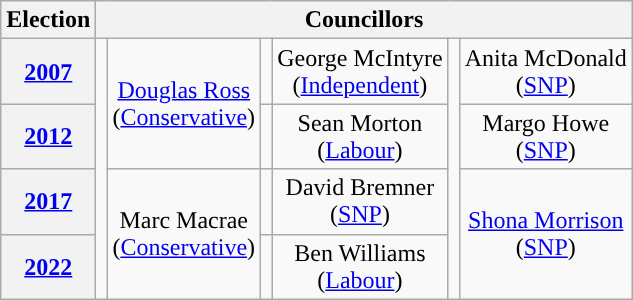<table class="wikitable" style="text-align:center">
<tr>
<th>Election</th>
<th colspan=8>Councillors</th>
</tr>
<tr>
<th><a href='#'>2007</a></th>
<td rowspan=4; style="background-color: "></td>
<td rowspan=2><a href='#'>Douglas Ross</a><br>(<a href='#'>Conservative</a>)</td>
<td rowspan=1; style="background-color: "></td>
<td rowspan=1>George McIntyre<br>(<a href='#'>Independent</a>)</td>
<td rowspan=4; style="background-color: "></td>
<td rowspan=1>Anita McDonald<br>(<a href='#'>SNP</a>)</td>
</tr>
<tr>
<th><a href='#'>2012</a></th>
<td rowspan=1; style="background-color: "></td>
<td rowspan=1>Sean Morton<br>(<a href='#'>Labour</a>)</td>
<td rowspan=1>Margo Howe<br>(<a href='#'>SNP</a>)</td>
</tr>
<tr>
<th><a href='#'>2017</a></th>
<td rowspan=2>Marc Macrae<br>(<a href='#'>Conservative</a>)</td>
<td rowspan=1; style="background-color: "></td>
<td rowspan=1>David Bremner<br>(<a href='#'>SNP</a>)</td>
<td rowspan=2><a href='#'>Shona Morrison</a><br>(<a href='#'>SNP</a>)</td>
</tr>
<tr>
<th><a href='#'>2022</a></th>
<td rowspan=1; style="background-color: "></td>
<td rowspan=1>Ben Williams<br>(<a href='#'>Labour</a>)</td>
</tr>
</table>
